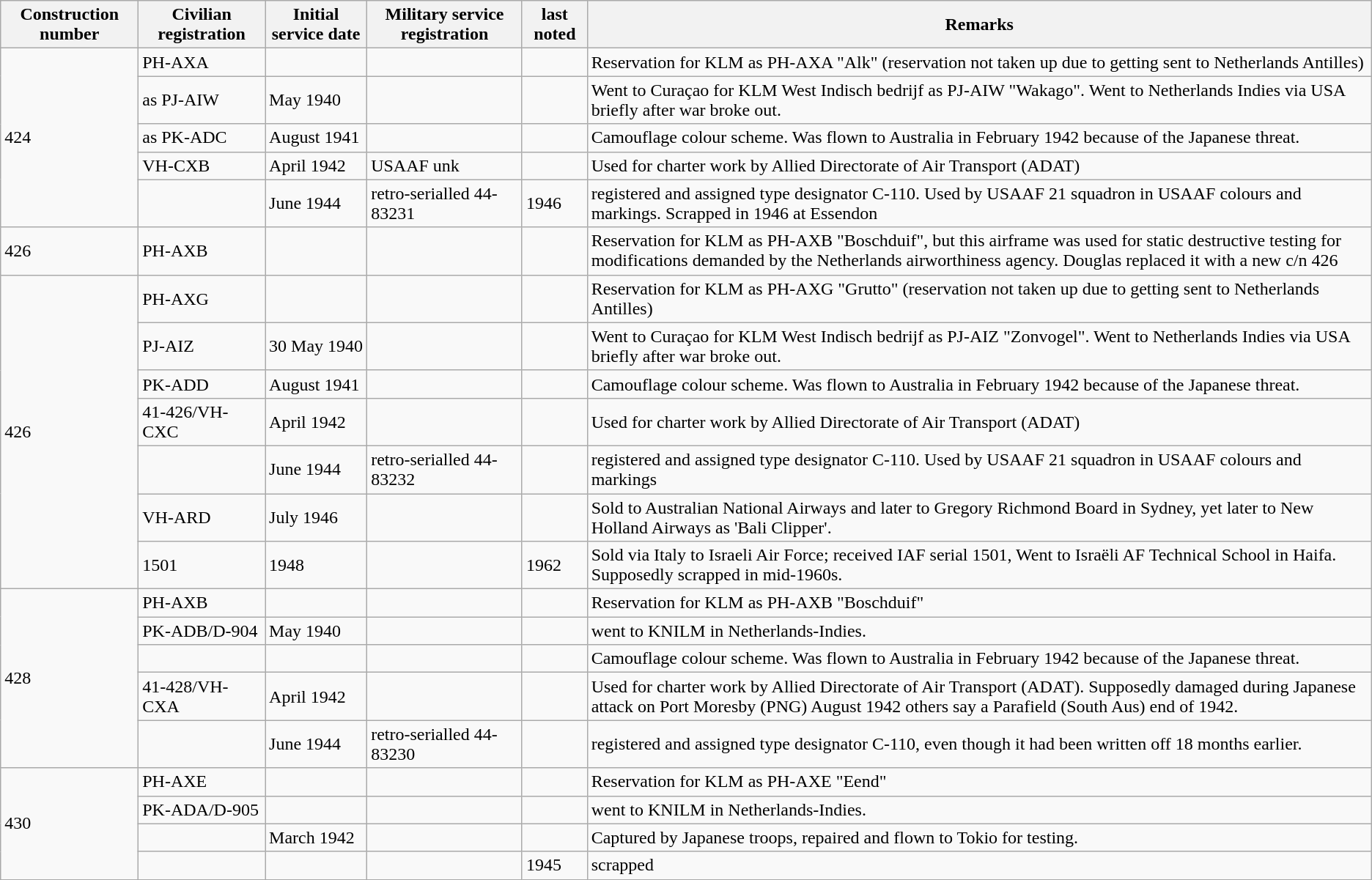<table class="wikitable">
<tr>
<th>Construction number</th>
<th>Civilian registration</th>
<th>Initial service date</th>
<th>Military service registration</th>
<th>last noted</th>
<th>Remarks</th>
</tr>
<tr>
<td rowspan="5">424</td>
<td>PH-AXA</td>
<td></td>
<td></td>
<td></td>
<td>Reservation for KLM as PH-AXA "Alk" (reservation not taken up due to getting sent to Netherlands Antilles)</td>
</tr>
<tr>
<td>as PJ-AIW</td>
<td>May 1940</td>
<td></td>
<td></td>
<td>Went to Curaçao for KLM West Indisch bedrijf as PJ-AIW "Wakago". Went to Netherlands Indies via USA briefly after war broke out.</td>
</tr>
<tr>
<td>as PK-ADC</td>
<td>August 1941</td>
<td></td>
<td></td>
<td>Camouflage colour scheme. Was flown to Australia in February 1942 because of the Japanese threat.</td>
</tr>
<tr>
<td>VH-CXB</td>
<td>April 1942</td>
<td>USAAF unk</td>
<td></td>
<td>Used for charter work by Allied Directorate of Air Transport (ADAT)</td>
</tr>
<tr>
<td></td>
<td>June 1944</td>
<td>retro-serialled 44-83231</td>
<td>1946</td>
<td>registered and assigned type designator C-110. Used by USAAF 21 squadron in USAAF colours and markings. Scrapped in 1946 at Essendon</td>
</tr>
<tr>
<td>426</td>
<td>PH-AXB</td>
<td></td>
<td></td>
<td></td>
<td>Reservation for KLM as PH-AXB "Boschduif", but this airframe was used for static destructive testing for modifications demanded by the Netherlands airworthiness agency. Douglas replaced it with a new c/n 426</td>
</tr>
<tr>
<td rowspan="7">426</td>
<td>PH-AXG</td>
<td></td>
<td></td>
<td></td>
<td>Reservation for KLM as PH-AXG "Grutto" (reservation not taken up due to getting sent to Netherlands Antilles)</td>
</tr>
<tr>
<td>PJ-AIZ</td>
<td>30 May 1940</td>
<td></td>
<td></td>
<td>Went to Curaçao for KLM West Indisch bedrijf as PJ-AIZ "Zonvogel". Went to Netherlands Indies via USA briefly after war broke out.</td>
</tr>
<tr>
<td>PK-ADD</td>
<td>August 1941</td>
<td></td>
<td></td>
<td>Camouflage colour scheme. Was flown to Australia in February 1942 because of the Japanese threat.</td>
</tr>
<tr>
<td>41-426/VH-CXC</td>
<td>April 1942</td>
<td></td>
<td></td>
<td>Used for charter work by Allied Directorate of Air Transport (ADAT)</td>
</tr>
<tr>
<td></td>
<td>June 1944</td>
<td>retro-serialled 44-83232</td>
<td></td>
<td>registered and assigned type designator C-110. Used by USAAF 21 squadron in USAAF colours and markings</td>
</tr>
<tr>
<td>VH-ARD</td>
<td>July 1946</td>
<td></td>
<td></td>
<td>Sold to Australian National Airways and later to Gregory Richmond Board in Sydney, yet later to New Holland Airways as 'Bali Clipper'.</td>
</tr>
<tr>
<td>1501</td>
<td>1948</td>
<td></td>
<td>1962</td>
<td>Sold via Italy to Israeli Air Force; received IAF serial 1501, Went to Israëli AF Technical School in Haifa. Supposedly scrapped in mid-1960s.</td>
</tr>
<tr>
<td rowspan="5">428</td>
<td>PH-AXB</td>
<td></td>
<td></td>
<td></td>
<td>Reservation for KLM as PH-AXB "Boschduif"</td>
</tr>
<tr>
<td>PK-ADB/D-904</td>
<td>May 1940</td>
<td></td>
<td></td>
<td>went to KNILM in Netherlands-Indies.</td>
</tr>
<tr>
<td></td>
<td></td>
<td></td>
<td></td>
<td>Camouflage colour scheme. Was flown to Australia in February 1942 because of the Japanese threat.</td>
</tr>
<tr>
<td>41-428/VH-CXA</td>
<td>April 1942</td>
<td></td>
<td></td>
<td>Used for charter work by Allied Directorate of Air Transport (ADAT). Supposedly damaged during Japanese attack on Port Moresby (PNG) August 1942 others say a Parafield (South Aus) end of 1942.</td>
</tr>
<tr>
<td></td>
<td>June 1944</td>
<td>retro-serialled 44-83230</td>
<td></td>
<td>registered and assigned type designator C-110, even though it had been written off 18 months earlier.</td>
</tr>
<tr>
<td rowspan="4">430</td>
<td>PH-AXE</td>
<td></td>
<td></td>
<td></td>
<td>Reservation for KLM as PH-AXE "Eend"</td>
</tr>
<tr>
<td>PK-ADA/D-905</td>
<td></td>
<td></td>
<td></td>
<td>went to KNILM in Netherlands-Indies.</td>
</tr>
<tr>
<td></td>
<td>March 1942</td>
<td></td>
<td></td>
<td>Captured by Japanese troops, repaired and flown to Tokio for testing.</td>
</tr>
<tr>
<td></td>
<td></td>
<td></td>
<td>1945</td>
<td>scrapped</td>
</tr>
</table>
